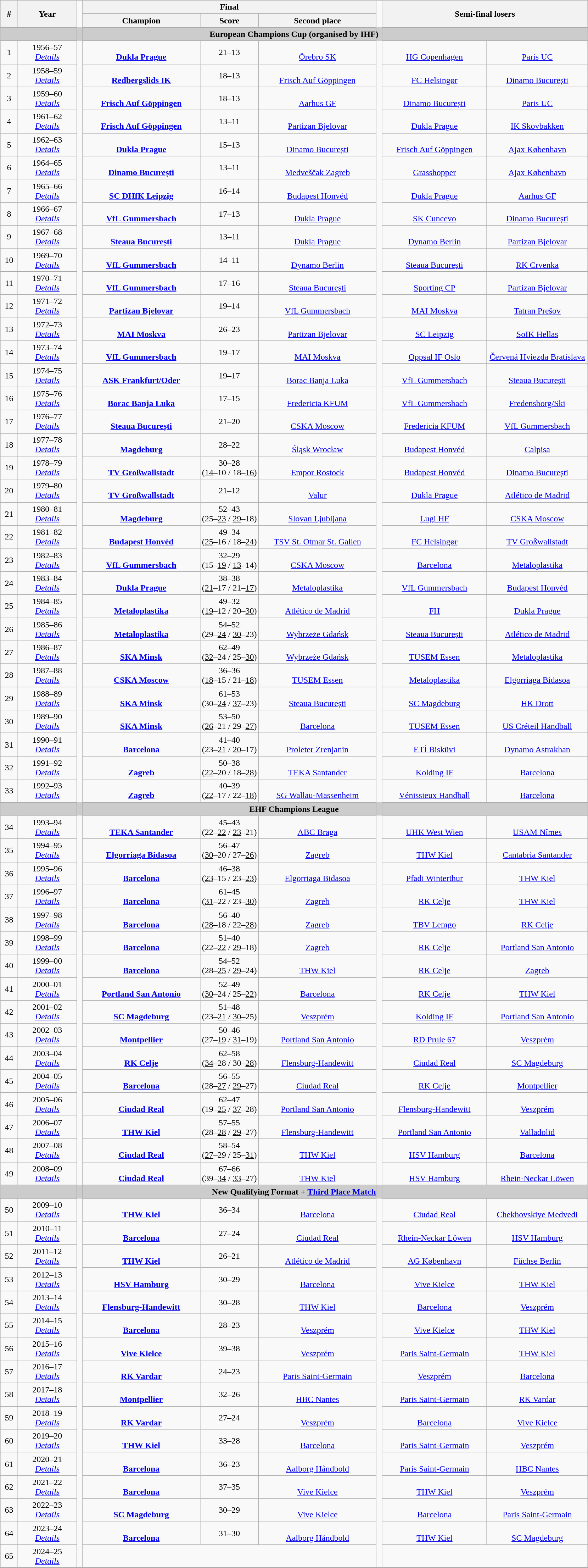<table class="wikitable" style="font-size: 100%; text-align: center;">
<tr>
<th rowspan="2" style="width:3%;">#</th>
<th rowspan="2" style="width:10%;">Year</th>
<td style="width:1%;" rowspan=71></td>
<th colspan=3>Final</th>
<td style="width:1%;" rowspan=71></td>
<th rowspan="2" colspan="3" width="40%">Semi-final losers</th>
</tr>
<tr>
<th width="20%">Champion</th>
<th width="10%">Score</th>
<th width="20%">Second place</th>
</tr>
<tr>
<td colspan=9 bgcolor="#cccccc"align=center><strong>European Champions Cup (organised by IHF)</strong></td>
</tr>
<tr>
<td>1</td>
<td>1956–57<br><em><a href='#'>Details</a></em></td>
<td><br> <strong><a href='#'>Dukla Prague</a></strong></td>
<td>21–13</td>
<td><br> <a href='#'>Örebro SK</a></td>
<td><br> <a href='#'>HG Copenhagen</a></td>
<td><br> <a href='#'>Paris UC</a></td>
</tr>
<tr>
<td>2</td>
<td>1958–59<br><em><a href='#'>Details</a></em></td>
<td><br>  <strong><a href='#'>Redbergslids IK</a></strong></td>
<td>18–13</td>
<td><br> <a href='#'>Frisch Auf Göppingen</a></td>
<td><br> <a href='#'>FC Helsingør</a></td>
<td><br> <a href='#'>Dinamo București</a></td>
</tr>
<tr>
<td>3</td>
<td>1959–60<br><em><a href='#'>Details</a></em></td>
<td><br> <strong><a href='#'>Frisch Auf Göppingen</a></strong></td>
<td>18–13</td>
<td><br> <a href='#'>Aarhus GF</a></td>
<td><br> <a href='#'>Dinamo București</a></td>
<td><br> <a href='#'>Paris UC</a></td>
</tr>
<tr>
<td>4</td>
<td>1961–62<br><em><a href='#'>Details</a></em></td>
<td><br>  <strong><a href='#'>Frisch Auf Göppingen</a></strong></td>
<td>13–11</td>
<td><br> <a href='#'>Partizan Bjelovar</a></td>
<td><br> <a href='#'>Dukla Prague</a></td>
<td><br> <a href='#'>IK Skovbakken</a></td>
</tr>
<tr>
<td>5</td>
<td>1962–63<br><em><a href='#'>Details</a></em></td>
<td><br>  <strong><a href='#'>Dukla Prague</a></strong></td>
<td>15–13</td>
<td><br> <a href='#'>Dinamo București</a></td>
<td><br> <a href='#'>Frisch Auf Göppingen</a></td>
<td><br> <a href='#'>Ajax København</a></td>
</tr>
<tr>
<td>6</td>
<td>1964–65<br><em><a href='#'>Details</a></em></td>
<td><br> <strong><a href='#'>Dinamo București</a></strong></td>
<td>13–11</td>
<td><br> <a href='#'>Medveščak Zagreb</a></td>
<td><br> <a href='#'>Grasshopper</a></td>
<td><br><a href='#'>Ajax København</a></td>
</tr>
<tr>
<td>7</td>
<td>1965–66<br><em><a href='#'>Details</a></em></td>
<td><br> <strong><a href='#'>SC DHfK Leipzig</a></strong></td>
<td>16–14</td>
<td><br> <a href='#'>Budapest Honvéd</a></td>
<td><br> <a href='#'>Dukla Prague</a></td>
<td><br> <a href='#'>Aarhus GF</a></td>
</tr>
<tr>
<td>8</td>
<td>1966–67<br><em><a href='#'>Details</a></em></td>
<td><br> <strong><a href='#'>VfL Gummersbach</a></strong></td>
<td>17–13</td>
<td><br> <a href='#'>Dukla Prague</a></td>
<td><br> <a href='#'>SK Cuncevo</a></td>
<td><br> <a href='#'>Dinamo București</a></td>
</tr>
<tr>
<td>9</td>
<td>1967–68<br><em><a href='#'>Details</a></em></td>
<td><br> <strong><a href='#'>Steaua București</a></strong></td>
<td>13–11</td>
<td><br> <a href='#'>Dukla Prague</a></td>
<td><br> <a href='#'>Dynamo Berlin</a></td>
<td><br> <a href='#'>Partizan Bjelovar</a></td>
</tr>
<tr>
<td>10</td>
<td>1969–70<br><em><a href='#'>Details</a></em></td>
<td><br> <strong><a href='#'>VfL Gummersbach</a></strong></td>
<td>14–11</td>
<td><br> <a href='#'>Dynamo Berlin</a></td>
<td><br> <a href='#'>Steaua București</a></td>
<td><br> <a href='#'>RK Crvenka</a></td>
</tr>
<tr>
<td>11</td>
<td>1970–71<br><em><a href='#'>Details</a></em></td>
<td><br> <strong><a href='#'>VfL Gummersbach</a></strong></td>
<td>17–16</td>
<td><br> <a href='#'>Steaua București</a></td>
<td><br> <a href='#'>Sporting CP</a></td>
<td><br> <a href='#'>Partizan Bjelovar</a></td>
</tr>
<tr>
<td>12</td>
<td>1971–72<br><em><a href='#'>Details</a></em></td>
<td><br> <strong><a href='#'>Partizan Bjelovar</a></strong></td>
<td>19–14</td>
<td><br> <a href='#'>VfL Gummersbach</a></td>
<td><br> <a href='#'>MAI Moskva</a></td>
<td><br> <a href='#'>Tatran Prešov</a></td>
</tr>
<tr>
<td>13</td>
<td>1972–73<br><em><a href='#'>Details</a></em></td>
<td><br> <strong><a href='#'>MAI Moskva</a></strong></td>
<td>26–23</td>
<td><br><a href='#'>Partizan Bjelovar</a></td>
<td><br> <a href='#'>SC Leipzig</a></td>
<td><br> <a href='#'>SoIK Hellas</a></td>
</tr>
<tr>
<td>14</td>
<td>1973–74<br><em><a href='#'>Details</a></em></td>
<td><br> <strong><a href='#'>VfL Gummersbach</a></strong></td>
<td>19–17</td>
<td><br> <a href='#'>MAI Moskva</a></td>
<td><br> <a href='#'>Oppsal IF Oslo</a></td>
<td><br> <a href='#'>Červená Hviezda Bratislava</a></td>
</tr>
<tr>
<td>15</td>
<td>1974–75<br><em><a href='#'>Details</a></em></td>
<td><br> <strong><a href='#'>ASK Frankfurt/Oder</a></strong></td>
<td>19–17</td>
<td><br> <a href='#'>Borac Banja Luka</a></td>
<td><br> <a href='#'>VfL Gummersbach</a></td>
<td><br> <a href='#'>Steaua București</a></td>
</tr>
<tr>
<td>16</td>
<td>1975–76<br><em><a href='#'>Details</a></em></td>
<td><br> <strong><a href='#'>Borac Banja Luka</a></strong></td>
<td>17–15</td>
<td><br> <a href='#'>Fredericia KFUM</a></td>
<td><br> <a href='#'>VfL Gummersbach</a></td>
<td><br> <a href='#'>Fredensborg/Ski</a></td>
</tr>
<tr>
<td>17</td>
<td>1976–77<br><em><a href='#'>Details</a></em></td>
<td><br><strong><a href='#'>Steaua București</a></strong></td>
<td>21–20</td>
<td><br><a href='#'>CSKA Moscow</a></td>
<td><br><a href='#'>Fredericia KFUM</a></td>
<td><br> <a href='#'>VfL Gummersbach</a></td>
</tr>
<tr>
<td>18</td>
<td>1977–78<br><em><a href='#'>Details</a></em></td>
<td><br> <strong><a href='#'>Magdeburg</a></strong></td>
<td>28–22</td>
<td><br> <a href='#'>Śląsk Wrocław</a></td>
<td><br> <a href='#'>Budapest Honvéd</a></td>
<td><br> <a href='#'>Calpisa</a></td>
</tr>
<tr>
<td>19</td>
<td>1978–79<br><em><a href='#'>Details</a></em></td>
<td><br><strong><a href='#'>TV Großwallstadt</a></strong></td>
<td>30–28 <br> (<u>14</u>–10 / 18–<u>16</u>)</td>
<td><br> <a href='#'>Empor Rostock</a></td>
<td><br> <a href='#'>Budapest Honvéd</a></td>
<td><br> <a href='#'>Dinamo București</a></td>
</tr>
<tr>
<td>20</td>
<td>1979–80<br><em><a href='#'>Details</a></em></td>
<td><br> <strong><a href='#'>TV Großwallstadt</a></strong></td>
<td>21–12</td>
<td><br> <a href='#'>Valur</a></td>
<td><br> <a href='#'>Dukla Prague</a></td>
<td><br> <a href='#'>Atlético de Madrid</a></td>
</tr>
<tr>
<td>21</td>
<td>1980–81<br><em><a href='#'>Details</a></em></td>
<td><br> <strong><a href='#'>Magdeburg</a></strong></td>
<td>52–43 <br> (25–<u>23</u> / <u>29</u>–18)</td>
<td><br> <a href='#'>Slovan Ljubljana</a></td>
<td><br> <a href='#'>Lugi HF</a></td>
<td><br> <a href='#'>CSKA Moscow</a></td>
</tr>
<tr>
<td>22</td>
<td>1981–82<br><em><a href='#'>Details</a></em></td>
<td><br> <strong><a href='#'>Budapest Honvéd</a></strong></td>
<td>49–34  <br> (<u>25</u>–16 / 18–<u>24</u>)</td>
<td><br> <a href='#'>TSV St. Otmar St. Gallen</a></td>
<td><br> <a href='#'>FC Helsingør</a></td>
<td><br> <a href='#'>TV Großwallstadt</a></td>
</tr>
<tr>
<td>23</td>
<td>1982–83<br><em><a href='#'>Details</a></em></td>
<td><br> <strong><a href='#'>VfL Gummersbach</a></strong></td>
<td>32–29 <br> (15–<u>19</u> / <u>13</u>–14)</td>
<td><br> <a href='#'>CSKA Moscow</a></td>
<td><br> <a href='#'>Barcelona</a></td>
<td><br> <a href='#'>Metaloplastika</a></td>
</tr>
<tr>
<td>24</td>
<td>1983–84<br><em><a href='#'>Details</a></em></td>
<td><br> <strong><a href='#'>Dukla Prague</a></strong></td>
<td>38–38 <br> (<u>21</u>–17 / 21–<u>17</u>)</td>
<td><br> <a href='#'>Metaloplastika</a></td>
<td><br> <a href='#'>VfL Gummersbach</a></td>
<td><br> <a href='#'>Budapest Honvéd</a></td>
</tr>
<tr>
<td>25</td>
<td>1984–85<br><em><a href='#'>Details</a></em></td>
<td><br> <strong><a href='#'>Metaloplastika</a></strong></td>
<td>49–32 <br> (<u>19</u>–12 / 20–<u>30</u>)</td>
<td><br> <a href='#'>Atlético de Madrid</a></td>
<td><br> <a href='#'>FH</a></td>
<td><br> <a href='#'>Dukla Prague</a></td>
</tr>
<tr>
<td>26</td>
<td>1985–86<br><em><a href='#'>Details</a></em></td>
<td><br> <strong><a href='#'>Metaloplastika</a></strong></td>
<td>54–52 <br> (29–<u>24</u> / <u>30</u>–23)</td>
<td><br> <a href='#'>Wybrzeże Gdańsk</a></td>
<td><br> <a href='#'>Steaua București</a></td>
<td><br> <a href='#'>Atlético de Madrid</a></td>
</tr>
<tr>
<td>27</td>
<td>1986–87<br><em><a href='#'>Details</a></em></td>
<td><br> <strong><a href='#'>SKA Minsk</a></strong></td>
<td>62–49 <br> (<u>32</u>–24 / 25–<u>30</u>)</td>
<td><br> <a href='#'>Wybrzeże Gdańsk</a></td>
<td><br> <a href='#'>TUSEM Essen</a></td>
<td><br> <a href='#'>Metaloplastika</a></td>
</tr>
<tr>
<td>28</td>
<td>1987–88<br><em><a href='#'>Details</a></em></td>
<td><br> <strong><a href='#'>CSKA Moscow</a></strong></td>
<td>36–36 <br> (<u>18</u>–15 / 21–<u>18</u>)</td>
<td><br> <a href='#'>TUSEM Essen</a></td>
<td><br> <a href='#'>Metaloplastika</a></td>
<td><br> <a href='#'>Elgorriaga Bidasoa</a></td>
</tr>
<tr>
<td>29</td>
<td>1988–89<br><em><a href='#'>Details</a></em></td>
<td><br> <strong><a href='#'>SKA Minsk</a></strong></td>
<td>61–53 <br> (30–<u>24</u> / <u>37</u>–23)</td>
<td><br> <a href='#'>Steaua București</a></td>
<td><br> <a href='#'>SC Magdeburg</a></td>
<td><br> <a href='#'>HK Drott</a></td>
</tr>
<tr>
<td>30</td>
<td>1989–90<br><em><a href='#'>Details</a></em></td>
<td><br> <strong><a href='#'>SKA Minsk</a></strong></td>
<td>53–50 <br> (<u>26</u>–21 / 29–<u>27</u>)</td>
<td><br><a href='#'>Barcelona</a></td>
<td><br> <a href='#'>TUSEM Essen</a></td>
<td><br> <a href='#'>US Créteil Handball</a></td>
</tr>
<tr>
<td>31</td>
<td>1990–91<br><em><a href='#'>Details</a></em></td>
<td><br> <strong><a href='#'>Barcelona</a></strong></td>
<td>41–40 <br> (23–<u>21</u> / <u>20</u>–17)</td>
<td><br> <a href='#'>Proleter Zrenjanin</a></td>
<td><br> <a href='#'>ETİ Bisküvi</a></td>
<td><br> <a href='#'>Dynamo Astrakhan</a></td>
</tr>
<tr>
<td>32</td>
<td>1991–92<br><em><a href='#'>Details</a></em></td>
<td><br> <strong><a href='#'>Zagreb</a></strong></td>
<td>50–38 <br> (<u>22</u>–20 / 18–<u>28</u>)</td>
<td><br> <a href='#'>TEKA Santander</a></td>
<td><br> <a href='#'>Kolding IF</a></td>
<td><br><a href='#'>Barcelona</a></td>
</tr>
<tr>
<td>33</td>
<td>1992–93<br><em><a href='#'>Details</a></em></td>
<td><br> <strong><a href='#'>Zagreb</a></strong></td>
<td>40–39 <br> (<u>22</u>–17 / 22–<u>18</u>)</td>
<td><br> <a href='#'>SG Wallau-Massenheim</a></td>
<td><br> <a href='#'>Vénissieux Handball</a></td>
<td><br> <a href='#'>Barcelona</a></td>
</tr>
<tr>
<td colspan=9 bgcolor="#cccccc"align=center><strong>EHF Champions League</strong></td>
</tr>
<tr>
<td>34</td>
<td>1993–94<br><em><a href='#'>Details</a></em></td>
<td><br> <strong><a href='#'>TEKA Santander</a></strong></td>
<td>45–43 <br> (22–<u>22</u> / <u>23</u>–21)</td>
<td><br> <a href='#'>ABC Braga</a></td>
<td><br> <a href='#'>UHK West Wien</a></td>
<td><br> <a href='#'>USAM Nîmes</a></td>
</tr>
<tr>
<td>35</td>
<td>1994–95<br><em><a href='#'>Details</a></em></td>
<td><br> <strong><a href='#'>Elgorriaga Bidasoa</a></strong></td>
<td>56–47 <br> (<u>30</u>–20 / 27–<u>26</u>)</td>
<td><br> <a href='#'>Zagreb</a></td>
<td><br> <a href='#'>THW Kiel</a></td>
<td><br> <a href='#'>Cantabria Santander</a></td>
</tr>
<tr>
<td>36</td>
<td>1995–96<br><em><a href='#'>Details</a></em></td>
<td><br> <strong><a href='#'>Barcelona</a></strong></td>
<td>46–38 <br> (<u>23</u>–15 / 23–<u>23</u>)</td>
<td><br> <a href='#'>Elgorriaga Bidasoa</a></td>
<td><br> <a href='#'>Pfadi Winterthur</a></td>
<td><br> <a href='#'>THW Kiel</a></td>
</tr>
<tr>
<td>37</td>
<td>1996–97<br><em><a href='#'>Details</a></em></td>
<td><br> <strong><a href='#'>Barcelona</a></strong></td>
<td>61–45 <br> (<u>31</u>–22 / 23–<u>30</u>)</td>
<td><br> <a href='#'>Zagreb</a></td>
<td><br> <a href='#'>RK Celje</a></td>
<td><br> <a href='#'>THW Kiel</a></td>
</tr>
<tr>
<td>38</td>
<td>1997–98<br><em><a href='#'>Details</a></em></td>
<td><br> <strong><a href='#'>Barcelona</a></strong></td>
<td>56–40 <br> (<u>28</u>–18 / 22–<u>28</u>)</td>
<td><br> <a href='#'>Zagreb</a></td>
<td><br> <a href='#'>TBV Lemgo</a></td>
<td><br> <a href='#'>RK Celje</a></td>
</tr>
<tr>
<td>39</td>
<td>1998–99<br><em><a href='#'>Details</a></em></td>
<td><br> <strong><a href='#'>Barcelona</a></strong></td>
<td>51–40 <br> (22–<u>22</u> / <u>29</u>–18)</td>
<td><br> <a href='#'>Zagreb</a></td>
<td><br> <a href='#'>RK Celje</a></td>
<td><br> <a href='#'>Portland San Antonio</a></td>
</tr>
<tr>
<td>40</td>
<td>1999–00<br><em><a href='#'>Details</a></em></td>
<td><br> <strong><a href='#'>Barcelona</a></strong></td>
<td>54–52 <br> (28–<u>25</u> / <u>29</u>–24)</td>
<td><br> <a href='#'>THW Kiel</a></td>
<td><br> <a href='#'>RK Celje</a></td>
<td><br> <a href='#'>Zagreb</a></td>
</tr>
<tr>
<td>41</td>
<td>2000–01<br><em><a href='#'>Details</a></em></td>
<td><br> <strong><a href='#'>Portland San Antonio</a></strong></td>
<td>52–49 <br> (<u>30</u>–24 / 25–<u>22</u>)</td>
<td><br> <a href='#'>Barcelona</a></td>
<td><br> <a href='#'>RK Celje</a></td>
<td><br> <a href='#'>THW Kiel</a></td>
</tr>
<tr>
<td>42</td>
<td>2001–02<br><em><a href='#'>Details</a></em></td>
<td><br> <strong><a href='#'>SC Magdeburg</a></strong></td>
<td>51–48 <br> (23–<u>21</u> / <u>30</u>–25)</td>
<td><br> <a href='#'>Veszprém</a></td>
<td><br> <a href='#'>Kolding IF</a></td>
<td><br> <a href='#'>Portland San Antonio</a></td>
</tr>
<tr>
<td>43</td>
<td>2002–03<br><em><a href='#'>Details</a></em></td>
<td><br> <strong><a href='#'>Montpellier</a></strong></td>
<td>50–46 <br> (27–<u>19</u> / <u>31</u>–19)</td>
<td><br><a href='#'>Portland San Antonio</a></td>
<td><br> <a href='#'>RD Prule 67</a></td>
<td><br><a href='#'>Veszprém</a></td>
</tr>
<tr>
<td>44</td>
<td>2003–04<br><em><a href='#'>Details</a></em></td>
<td><br> <strong><a href='#'>RK Celje</a></strong></td>
<td>62–58 <br> (<u>34</u>–28 / 30–<u>28</u>)</td>
<td><br> <a href='#'>Flensburg-Handewitt</a></td>
<td><br> <a href='#'>Ciudad Real</a></td>
<td><br> <a href='#'>SC Magdeburg</a></td>
</tr>
<tr>
<td>45</td>
<td>2004–05<br><em><a href='#'>Details</a></em></td>
<td><br> <strong><a href='#'>Barcelona</a></strong></td>
<td>56–55 <br> (28–<u>27</u> / <u>29</u>–27)</td>
<td><br> <a href='#'>Ciudad Real</a></td>
<td><br> <a href='#'>RK Celje</a></td>
<td><br> <a href='#'>Montpellier</a></td>
</tr>
<tr>
<td>46</td>
<td>2005–06<br> <em><a href='#'>Details</a></em></td>
<td><br> <strong><a href='#'>Ciudad Real</a></strong></td>
<td>62–47 <br> (19–<u>25</u> / <u>37</u>–28)</td>
<td><br> <a href='#'>Portland San Antonio</a></td>
<td><br> <a href='#'>Flensburg-Handewitt</a></td>
<td><br> <a href='#'>Veszprém</a></td>
</tr>
<tr>
<td>47</td>
<td>2006–07<br><em><a href='#'>Details</a></em></td>
<td><br> <strong><a href='#'>THW Kiel</a></strong></td>
<td>57–55 <br> (28–<u>28</u> / <u>29</u>–27)</td>
<td><br> <a href='#'>Flensburg-Handewitt</a></td>
<td><br> <a href='#'>Portland San Antonio</a></td>
<td><br> <a href='#'>Valladolid</a></td>
</tr>
<tr>
<td>48</td>
<td>2007–08<br><em><a href='#'>Details</a></em></td>
<td><br> <strong><a href='#'>Ciudad Real</a></strong></td>
<td>58–54 <br> (<u>27</u>–29 / 25–<u>31</u>)</td>
<td><br> <a href='#'>THW Kiel</a></td>
<td><br> <a href='#'>HSV Hamburg</a></td>
<td><br> <a href='#'>Barcelona</a></td>
</tr>
<tr>
<td>49</td>
<td>2008–09<br><em><a href='#'>Details</a></em></td>
<td><br> <strong><a href='#'>Ciudad Real</a></strong></td>
<td>67–66 <br> (39–<u>34</u> / <u>33</u>–27)</td>
<td><br> <a href='#'>THW Kiel</a></td>
<td><br> <a href='#'>HSV Hamburg</a></td>
<td><br> <a href='#'>Rhein-Neckar Löwen</a></td>
</tr>
<tr>
<td colspan=9 bgcolor="#cccccc"align=center><strong>New Qualifying Format + <a href='#'>Third Place Match</a> </strong></td>
</tr>
<tr>
<td>50</td>
<td>2009–10<br><em><a href='#'>Details</a></em></td>
<td><br> <strong><a href='#'>THW Kiel</a></strong></td>
<td>36–34</td>
<td><br> <a href='#'>Barcelona</a></td>
<td><br> <a href='#'>Ciudad Real</a></td>
<td><br> <a href='#'>Chekhovskiye Medvedi</a></td>
</tr>
<tr>
<td>51</td>
<td>2010–11<br><em><a href='#'>Details</a></em></td>
<td><br> <strong><a href='#'>Barcelona</a></strong></td>
<td>27–24</td>
<td><br> <a href='#'>Ciudad Real</a></td>
<td><br> <a href='#'>Rhein-Neckar Löwen</a></td>
<td><br> <a href='#'>HSV Hamburg</a></td>
</tr>
<tr>
<td>52</td>
<td>2011–12<br><em><a href='#'>Details</a></em></td>
<td><br> <strong><a href='#'>THW Kiel</a></strong></td>
<td>26–21</td>
<td><br> <a href='#'>Atlético de Madrid</a></td>
<td><br> <a href='#'>AG København</a></td>
<td><br> <a href='#'>Füchse Berlin</a></td>
</tr>
<tr>
<td>53</td>
<td>2012–13<br><em><a href='#'>Details</a></em></td>
<td><br> <strong><a href='#'>HSV Hamburg</a></strong></td>
<td>30–29</td>
<td><br> <a href='#'>Barcelona</a></td>
<td><br> <a href='#'>Vive Kielce</a></td>
<td><br> <a href='#'>THW Kiel</a></td>
</tr>
<tr>
<td>54</td>
<td>2013–14<br><em><a href='#'>Details</a></em></td>
<td><br> <strong><a href='#'>Flensburg-Handewitt</a></strong></td>
<td>30–28</td>
<td><br> <a href='#'>THW Kiel</a></td>
<td><br> <a href='#'>Barcelona</a></td>
<td><br> <a href='#'>Veszprém</a></td>
</tr>
<tr>
<td>55</td>
<td>2014–15<br><em><a href='#'>Details</a></em></td>
<td><br> <strong><a href='#'>Barcelona</a></strong></td>
<td>28–23</td>
<td><br> <a href='#'>Veszprém</a></td>
<td><br> <a href='#'>Vive Kielce</a></td>
<td><br> <a href='#'>THW Kiel</a></td>
</tr>
<tr>
<td>56</td>
<td>2015–16<br><em><a href='#'>Details</a></em></td>
<td><br> <strong><a href='#'>Vive Kielce</a></strong></td>
<td>39–38</td>
<td><br> <a href='#'>Veszprém</a></td>
<td><br> <a href='#'>Paris Saint-Germain</a></td>
<td><br> <a href='#'>THW Kiel</a></td>
</tr>
<tr>
<td>57</td>
<td>2016–17<br><em><a href='#'>Details</a></em></td>
<td><br> <strong><a href='#'>RK Vardar</a></strong></td>
<td>24–23</td>
<td><br> <a href='#'>Paris Saint-Germain</a></td>
<td><br> <a href='#'>Veszprém</a></td>
<td><br> <a href='#'>Barcelona</a></td>
</tr>
<tr>
<td>58</td>
<td>2017–18<br><em><a href='#'>Details</a></em></td>
<td><br> <strong><a href='#'>Montpellier</a></strong></td>
<td>32–26</td>
<td><br> <a href='#'>HBC Nantes</a></td>
<td><br> <a href='#'>Paris Saint-Germain</a></td>
<td><br> <a href='#'>RK Vardar</a></td>
</tr>
<tr>
<td>59</td>
<td>2018–19<br><em><a href='#'>Details</a></em></td>
<td><br> <strong><a href='#'>RK Vardar</a></strong></td>
<td>27–24</td>
<td><br> <a href='#'>Veszprém</a></td>
<td><br> <a href='#'>Barcelona</a></td>
<td><br> <a href='#'>Vive Kielce</a></td>
</tr>
<tr>
<td>60</td>
<td>2019–20<br><em><a href='#'>Details</a></em></td>
<td><br> <strong><a href='#'>THW Kiel</a></strong></td>
<td>33–28</td>
<td><br> <a href='#'>Barcelona</a></td>
<td><br> <a href='#'>Paris Saint-Germain</a></td>
<td><br> <a href='#'>Veszprém</a></td>
</tr>
<tr>
<td>61</td>
<td>2020–21<br><em><a href='#'>Details</a></em></td>
<td><br> <strong><a href='#'>Barcelona</a></strong></td>
<td>36–23</td>
<td><br> <a href='#'>Aalborg Håndbold</a></td>
<td><br> <a href='#'>Paris Saint-Germain</a></td>
<td><br> <a href='#'>HBC Nantes</a></td>
</tr>
<tr>
<td>62</td>
<td>2021–22<br><em><a href='#'>Details</a></em></td>
<td><br> <strong><a href='#'>Barcelona</a></strong></td>
<td>37–35</td>
<td><br> <a href='#'>Vive Kielce</a></td>
<td><br> <a href='#'>THW Kiel</a></td>
<td><br> <a href='#'>Veszprém</a></td>
</tr>
<tr>
<td>63</td>
<td>2022–23<br><em><a href='#'>Details</a></em></td>
<td><br> <strong><a href='#'>SC Magdeburg</a></strong></td>
<td>30–29</td>
<td><br> <a href='#'>Vive Kielce</a></td>
<td><br> <a href='#'>Barcelona</a></td>
<td><br> <a href='#'>Paris Saint-Germain</a></td>
</tr>
<tr>
<td>64</td>
<td>2023–24<br><em><a href='#'>Details</a></em></td>
<td><br> <strong><a href='#'>Barcelona</a></strong></td>
<td>31–30</td>
<td><br> <a href='#'>Aalborg Håndbold</a></td>
<td><br> <a href='#'>THW Kiel</a></td>
<td><br> <a href='#'>SC Magdeburg</a></td>
</tr>
<tr>
<td>65</td>
<td>2024–25<br><em><a href='#'>Details</a></em></td>
</tr>
</table>
